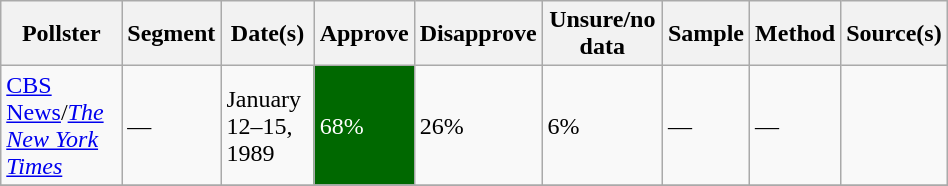<table class="wikitable sortable" style="width:50%;">
<tr>
<th>Pollster</th>
<th>Segment</th>
<th>Date(s)</th>
<th>Approve</th>
<th>Disapprove</th>
<th>Unsure/no data</th>
<th>Sample</th>
<th>Method</th>
<th>Source(s)</th>
</tr>
<tr>
<td><a href='#'>CBS News</a>/<em><a href='#'>The New York Times</a></em></td>
<td>—</td>
<td>January 12–15, 1989</td>
<td style="background:#006800;color:white">68%</td>
<td>26%</td>
<td>6%</td>
<td>—</td>
<td>—</td>
<td></td>
</tr>
<tr>
</tr>
</table>
